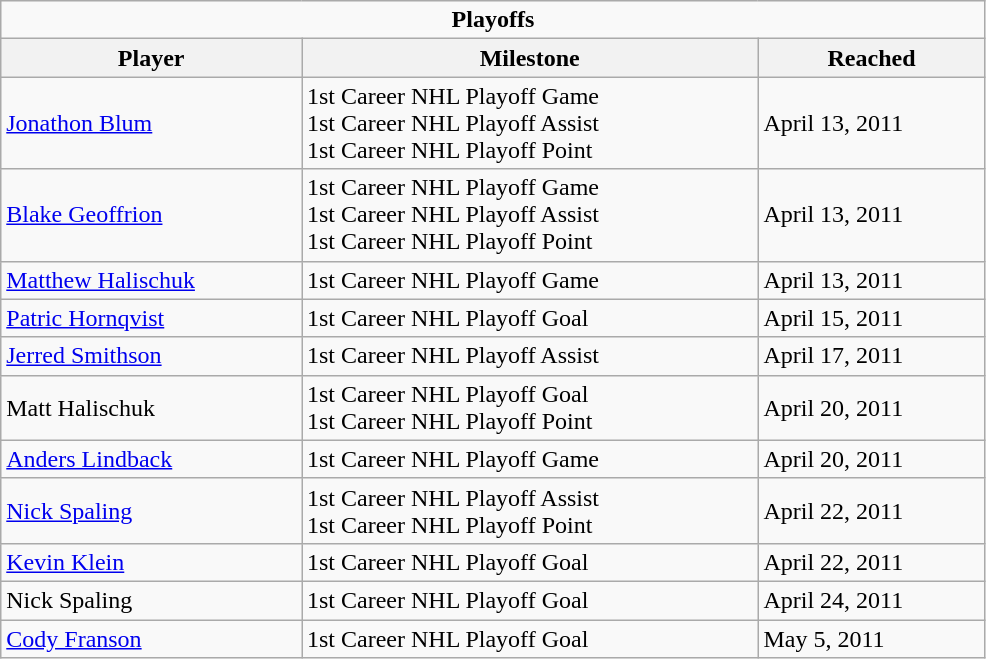<table class="wikitable" width="52%">
<tr>
<td colspan="10" align="center"><strong>Playoffs</strong></td>
</tr>
<tr>
<th>Player</th>
<th>Milestone</th>
<th>Reached</th>
</tr>
<tr>
<td><a href='#'>Jonathon Blum</a></td>
<td>1st Career NHL Playoff Game<br>1st Career NHL Playoff Assist<br>1st Career NHL Playoff Point</td>
<td>April 13, 2011</td>
</tr>
<tr>
<td><a href='#'>Blake Geoffrion</a></td>
<td>1st Career NHL Playoff Game<br>1st Career NHL Playoff Assist<br>1st Career NHL Playoff Point</td>
<td>April 13, 2011</td>
</tr>
<tr>
<td><a href='#'>Matthew Halischuk</a></td>
<td>1st Career NHL Playoff Game</td>
<td>April 13, 2011</td>
</tr>
<tr>
<td><a href='#'>Patric Hornqvist</a></td>
<td>1st Career NHL Playoff Goal</td>
<td>April 15, 2011</td>
</tr>
<tr>
<td><a href='#'>Jerred Smithson</a></td>
<td>1st Career NHL Playoff Assist</td>
<td>April 17, 2011</td>
</tr>
<tr>
<td>Matt Halischuk</td>
<td>1st Career NHL Playoff Goal<br>1st Career NHL Playoff Point</td>
<td>April 20, 2011</td>
</tr>
<tr>
<td><a href='#'>Anders Lindback</a></td>
<td>1st Career NHL Playoff Game</td>
<td>April 20, 2011</td>
</tr>
<tr>
<td><a href='#'>Nick Spaling</a></td>
<td>1st Career NHL Playoff Assist<br>1st Career NHL Playoff Point</td>
<td>April 22, 2011</td>
</tr>
<tr>
<td><a href='#'>Kevin Klein</a></td>
<td>1st Career NHL Playoff Goal</td>
<td>April 22, 2011</td>
</tr>
<tr>
<td>Nick Spaling</td>
<td>1st Career NHL Playoff Goal</td>
<td>April 24, 2011</td>
</tr>
<tr>
<td><a href='#'>Cody Franson</a></td>
<td>1st Career NHL Playoff Goal</td>
<td>May 5, 2011</td>
</tr>
</table>
